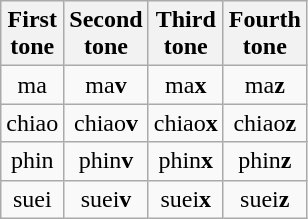<table class="wikitable" style="text-align: center">
<tr>
<th>First<br>tone</th>
<th>Second<br>tone</th>
<th>Third<br>tone</th>
<th>Fourth<br>tone</th>
</tr>
<tr>
<td>ma</td>
<td>ma<strong>v</strong></td>
<td>ma<strong>x</strong></td>
<td>ma<strong>z</strong></td>
</tr>
<tr>
<td>chiao</td>
<td>chiao<strong>v</strong></td>
<td>chiao<strong>x</strong></td>
<td>chiao<strong>z</strong></td>
</tr>
<tr>
<td>phin</td>
<td>phin<strong>v</strong></td>
<td>phin<strong>x</strong></td>
<td>phin<strong>z</strong></td>
</tr>
<tr>
<td>suei</td>
<td>suei<strong>v</strong></td>
<td>suei<strong>x</strong></td>
<td>suei<strong>z</strong></td>
</tr>
</table>
